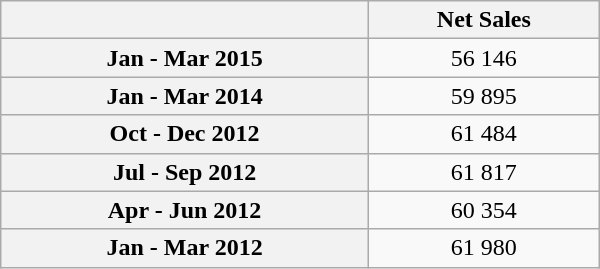<table class="wikitable sortable" style="text-align:center; width:400px; height:150px;">
<tr>
<th></th>
<th>Net Sales</th>
</tr>
<tr>
<th scope="row">Jan - Mar 2015</th>
<td>56 146</td>
</tr>
<tr>
<th scope="row">Jan - Mar 2014</th>
<td>59 895</td>
</tr>
<tr>
<th scope="row">Oct - Dec 2012</th>
<td>61 484</td>
</tr>
<tr>
<th scope="row">Jul - Sep 2012</th>
<td>61 817</td>
</tr>
<tr>
<th scope="row">Apr - Jun 2012</th>
<td>60 354</td>
</tr>
<tr>
<th scope="row">Jan - Mar 2012</th>
<td>61 980</td>
</tr>
</table>
